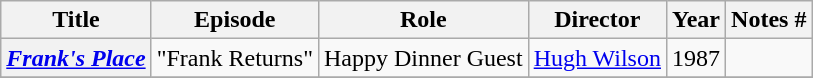<table class="wikitable plainrowheaders sortable">
<tr>
<th scope="col">Title</th>
<th scope="col">Episode</th>
<th scope="col">Role</th>
<th scope="col">Director</th>
<th scope="col">Year</th>
<th scope="col" class="unsortable">Notes #</th>
</tr>
<tr>
<th scope="row"><em><a href='#'>Frank's Place</a></em></th>
<td>"Frank Returns"</td>
<td>Happy Dinner Guest</td>
<td><a href='#'>Hugh Wilson</a></td>
<td>1987</td>
<td></td>
</tr>
<tr>
</tr>
</table>
